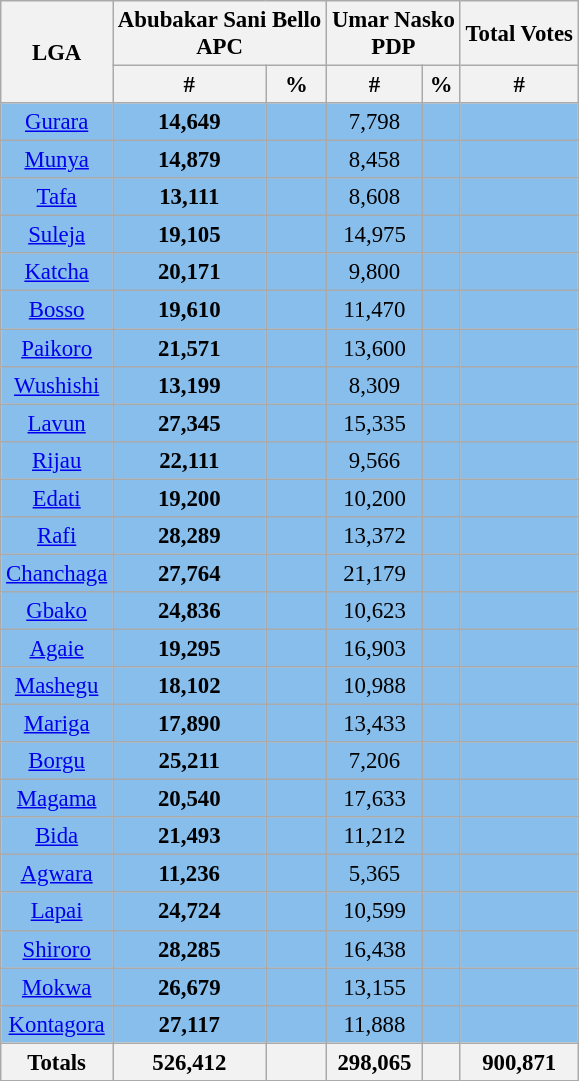<table class="wikitable sortable" style=" font-size: 95%">
<tr>
<th rowspan="2">LGA</th>
<th colspan="2">Abubakar Sani Bello<br>APC</th>
<th colspan="2">Umar Nasko<br>PDP</th>
<th>Total Votes</th>
</tr>
<tr>
<th>#</th>
<th>%</th>
<th>#</th>
<th>%</th>
<th>#</th>
</tr>
<tr>
<td bgcolor=#87BEEB align="center"><a href='#'>Gurara</a></td>
<td bgcolor=#87BEEB align="center"><strong>14,649</strong></td>
<td bgcolor=#87BEEB align="center"></td>
<td bgcolor=#87BEEB align="center">7,798</td>
<td bgcolor=#87BEEB align="center"></td>
<td bgcolor=#87BEEB align="center"></td>
</tr>
<tr>
<td bgcolor=#87BEEB align="center"><a href='#'>Munya</a></td>
<td bgcolor=#87BEEB align="center"><strong>14,879</strong></td>
<td bgcolor=#87BEEB align="center"></td>
<td bgcolor=#87BEEB align="center">8,458</td>
<td bgcolor=#87BEEB align="center"></td>
<td bgcolor=#87BEEB align="center"></td>
</tr>
<tr>
<td bgcolor=#87BEEB align="center"><a href='#'>Tafa</a></td>
<td bgcolor=#87BEEB align="center"><strong>13,111</strong></td>
<td bgcolor=#87BEEB align="center"></td>
<td bgcolor=#87BEEB align="center">8,608</td>
<td bgcolor=#87BEEB align="center"></td>
<td bgcolor=#87BEEB align="center"></td>
</tr>
<tr>
<td bgcolor=#87BEEB align="center"><a href='#'>Suleja</a></td>
<td bgcolor=#87BEEB align="center"><strong>19,105</strong></td>
<td bgcolor=#87BEEB align="center"></td>
<td bgcolor=#87BEEB align="center">14,975</td>
<td bgcolor=#87BEEB align="center"></td>
<td bgcolor=#87BEEB align="center"></td>
</tr>
<tr>
<td bgcolor=#87BEEB align="center"><a href='#'>Katcha</a></td>
<td bgcolor=#87BEEB align="center"><strong>20,171</strong></td>
<td bgcolor=#87BEEB align="center"></td>
<td bgcolor=#87BEEB align="center">9,800</td>
<td bgcolor=#87BEEB align="center"></td>
<td bgcolor=#87BEEB align="center"></td>
</tr>
<tr>
<td bgcolor=#87BEEB align="center"><a href='#'>Bosso</a></td>
<td bgcolor=#87BEEB align="center"><strong>19,610</strong></td>
<td bgcolor=#87BEEB align="center"></td>
<td bgcolor=#87BEEB align="center">11,470</td>
<td bgcolor=#87BEEB align="center"></td>
<td bgcolor=#87BEEB align="center"></td>
</tr>
<tr>
<td bgcolor=#87BEEB align="center"><a href='#'>Paikoro</a></td>
<td bgcolor=#87BEEB align="center"><strong>21,571</strong></td>
<td bgcolor=#87BEEB align="center"></td>
<td bgcolor=#87BEEB align="center">13,600</td>
<td bgcolor=#87BEEB align="center"></td>
<td bgcolor=#87BEEB align="center"></td>
</tr>
<tr>
<td bgcolor=#87BEEB align="center"><a href='#'>Wushishi</a></td>
<td bgcolor=#87BEEB align="center"><strong>13,199</strong></td>
<td bgcolor=#87BEEB align="center"></td>
<td bgcolor=#87BEEB align="center">8,309</td>
<td bgcolor=#87BEEB align="center"></td>
<td bgcolor=#87BEEB align="center"></td>
</tr>
<tr>
<td bgcolor=#87BEEB align="center"><a href='#'>Lavun</a></td>
<td bgcolor=#87BEEB align="center"><strong>27,345</strong></td>
<td bgcolor=#87BEEB align="center"></td>
<td bgcolor=#87BEEB align="center">15,335</td>
<td bgcolor=#87BEEB align="center"></td>
<td bgcolor=#87BEEB align="center"></td>
</tr>
<tr>
<td bgcolor=#87BEEB align="center"><a href='#'>Rijau</a></td>
<td bgcolor=#87BEEB align="center"><strong>22,111</strong></td>
<td bgcolor=#87BEEB align="center"></td>
<td bgcolor=#87BEEB align="center">9,566</td>
<td bgcolor=#87BEEB align="center"></td>
<td bgcolor=#87BEEB align="center"></td>
</tr>
<tr>
<td bgcolor=#87BEEB align="center"><a href='#'>Edati</a></td>
<td bgcolor=#87BEEB align="center"><strong>19,200</strong></td>
<td bgcolor=#87BEEB align="center"></td>
<td bgcolor=#87BEEB align="center">10,200</td>
<td bgcolor=#87BEEB align="center"></td>
<td bgcolor=#87BEEB align="center"></td>
</tr>
<tr>
<td bgcolor=#87BEEB align="center"><a href='#'>Rafi</a></td>
<td bgcolor=#87BEEB align="center"><strong>28,289</strong></td>
<td bgcolor=#87BEEB align="center"></td>
<td bgcolor=#87BEEB align="center">13,372</td>
<td bgcolor=#87BEEB align="center"></td>
<td bgcolor=#87BEEB align="center"></td>
</tr>
<tr>
<td bgcolor=#87BEEB align="center"><a href='#'>Chanchaga</a></td>
<td bgcolor=#87BEEB align="center"><strong>27,764</strong></td>
<td bgcolor=#87BEEB align="center"></td>
<td bgcolor=#87BEEB align="center">21,179</td>
<td bgcolor=#87BEEB align="center"></td>
<td bgcolor=#87BEEB align="center"></td>
</tr>
<tr>
<td bgcolor=#87BEEB align="center"><a href='#'>Gbako</a></td>
<td bgcolor=#87BEEB align="center"><strong>24,836</strong></td>
<td bgcolor=#87BEEB align="center"></td>
<td bgcolor=#87BEEB align="center">10,623</td>
<td bgcolor=#87BEEB align="center"></td>
<td bgcolor=#87BEEB align="center"></td>
</tr>
<tr>
<td bgcolor=#87BEEB align="center"><a href='#'>Agaie</a></td>
<td bgcolor=#87BEEB align="center"><strong>19,295</strong></td>
<td bgcolor=#87BEEB align="center"></td>
<td bgcolor=#87BEEB align="center">16,903</td>
<td bgcolor=#87BEEB align="center"></td>
<td bgcolor=#87BEEB align="center"></td>
</tr>
<tr>
<td bgcolor=#87BEEB align="center"><a href='#'>Mashegu</a></td>
<td bgcolor=#87BEEB align="center"><strong>18,102</strong></td>
<td bgcolor=#87BEEB align="center"></td>
<td bgcolor=#87BEEB align="center">10,988</td>
<td bgcolor=#87BEEB align="center"></td>
<td bgcolor=#87BEEB align="center"></td>
</tr>
<tr>
<td bgcolor=#87BEEB align="center"><a href='#'>Mariga</a></td>
<td bgcolor=#87BEEB align="center"><strong>17,890</strong></td>
<td bgcolor=#87BEEB align="center"></td>
<td bgcolor=#87BEEB align="center">13,433</td>
<td bgcolor=#87BEEB align="center"></td>
<td bgcolor=#87BEEB align="center"></td>
</tr>
<tr>
<td bgcolor=#87BEEB align="center"><a href='#'>Borgu</a></td>
<td bgcolor=#87BEEB align="center"><strong>25,211</strong></td>
<td bgcolor=#87BEEB align="center"></td>
<td bgcolor=#87BEEB align="center">7,206</td>
<td bgcolor=#87BEEB align="center"></td>
<td bgcolor=#87BEEB align="center"></td>
</tr>
<tr>
<td bgcolor=#87BEEB align="center"><a href='#'>Magama</a></td>
<td bgcolor=#87BEEB align="center"><strong>20,540</strong></td>
<td bgcolor=#87BEEB align="center"></td>
<td bgcolor=#87BEEB align="center">17,633</td>
<td bgcolor=#87BEEB align="center"></td>
<td bgcolor=#87BEEB align="center"></td>
</tr>
<tr>
<td bgcolor=#87BEEB align="center"><a href='#'>Bida</a></td>
<td bgcolor=#87BEEB align="center"><strong>21,493</strong></td>
<td bgcolor=#87BEEB align="center"></td>
<td bgcolor=#87BEEB align="center">11,212</td>
<td bgcolor=#87BEEB align="center"></td>
<td bgcolor=#87BEEB align="center"></td>
</tr>
<tr>
<td bgcolor=#87BEEB align="center"><a href='#'>Agwara</a></td>
<td bgcolor=#87BEEB align="center"><strong>11,236</strong></td>
<td bgcolor=#87BEEB align="center"></td>
<td bgcolor=#87BEEB align="center">5,365</td>
<td bgcolor=#87BEEB align="center"></td>
<td bgcolor=#87BEEB align="center"></td>
</tr>
<tr>
<td bgcolor=#87BEEB align="center"><a href='#'>Lapai</a></td>
<td bgcolor=#87BEEB align="center"><strong>24,724</strong></td>
<td bgcolor=#87BEEB align="center"></td>
<td bgcolor=#87BEEB align="center">10,599</td>
<td bgcolor=#87BEEB align="center"></td>
<td bgcolor=#87BEEB align="center"></td>
</tr>
<tr>
<td bgcolor=#87BEEB align="center"><a href='#'>Shiroro</a></td>
<td bgcolor=#87BEEB align="center"><strong>28,285</strong></td>
<td bgcolor=#87BEEB align="center"></td>
<td bgcolor=#87BEEB align="center">16,438</td>
<td bgcolor=#87BEEB align="center"></td>
<td bgcolor=#87BEEB align="center"></td>
</tr>
<tr>
<td bgcolor=#87BEEB align="center"><a href='#'>Mokwa</a></td>
<td bgcolor=#87BEEB align="center"><strong>26,679</strong></td>
<td bgcolor=#87BEEB align="center"></td>
<td bgcolor=#87BEEB align="center">13,155</td>
<td bgcolor=#87BEEB align="center"></td>
<td bgcolor=#87BEEB align="center"></td>
</tr>
<tr>
<td bgcolor=#87BEEB align="center"><a href='#'>Kontagora</a></td>
<td bgcolor=#87BEEB align="center"><strong>27,117</strong></td>
<td bgcolor=#87BEEB align="center"></td>
<td bgcolor=#87BEEB align="center">11,888</td>
<td bgcolor=#87BEEB align="center"></td>
<td bgcolor=#87BEEB align="center"></td>
</tr>
<tr>
<th>Totals</th>
<th><strong>526,412</strong></th>
<th></th>
<th><strong>298,065</strong></th>
<th></th>
<th>900,871</th>
</tr>
</table>
